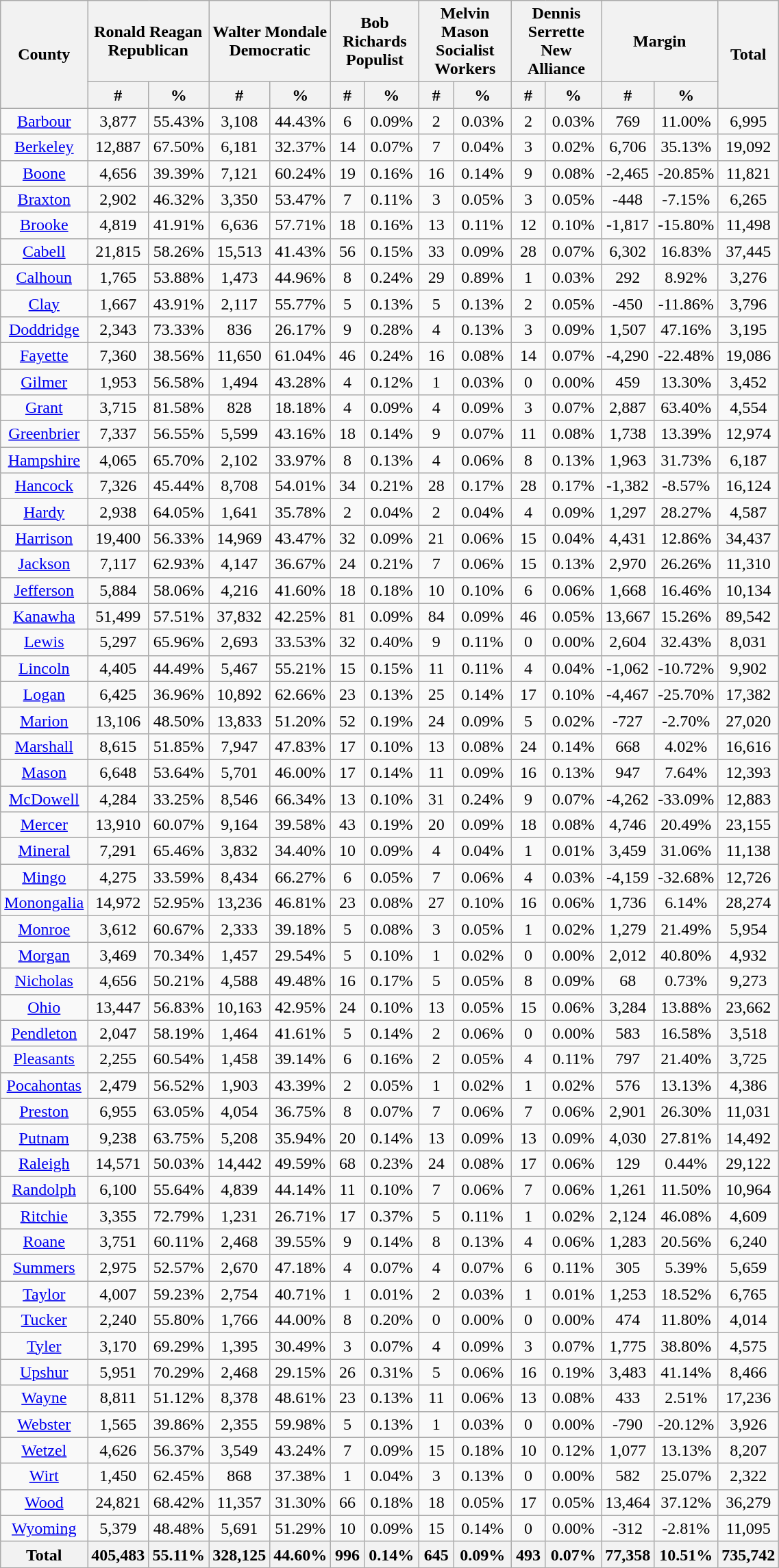<table width="60%"  class="wikitable sortable" style="text-align:center">
<tr>
<th style="text-align:center;" rowspan="2">County</th>
<th style="text-align:center;" colspan="2">Ronald Reagan<br>Republican</th>
<th style="text-align:center;" colspan="2">Walter Mondale<br>Democratic</th>
<th style="text-align:center;" colspan="2">Bob Richards<br>Populist</th>
<th style="text-align:center;" colspan="2">Melvin Mason<br>Socialist Workers</th>
<th style="text-align:center;" colspan="2">Dennis Serrette<br>New Alliance</th>
<th style="text-align:center;" colspan="2">Margin</th>
<th style="text-align:center;" rowspan="2">Total</th>
</tr>
<tr>
<th style="text-align:center;" data-sort-type="number">#</th>
<th style="text-align:center;" data-sort-type="number">%</th>
<th style="text-align:center;" data-sort-type="number">#</th>
<th style="text-align:center;" data-sort-type="number">%</th>
<th style="text-align:center;" data-sort-type="number">#</th>
<th style="text-align:center;" data-sort-type="number">%</th>
<th style="text-align:center;" data-sort-type="number">#</th>
<th style="text-align:center;" data-sort-type="number">%</th>
<th style="text-align:center;" data-sort-type="number">#</th>
<th style="text-align:center;" data-sort-type="number">%</th>
<th style="text-align:center;" data-sort-type="number">#</th>
<th style="text-align:center;" data-sort-type="number">%</th>
</tr>
<tr style="text-align:center;">
<td><a href='#'>Barbour</a></td>
<td>3,877</td>
<td>55.43%</td>
<td>3,108</td>
<td>44.43%</td>
<td>6</td>
<td>0.09%</td>
<td>2</td>
<td>0.03%</td>
<td>2</td>
<td>0.03%</td>
<td>769</td>
<td>11.00%</td>
<td>6,995</td>
</tr>
<tr style="text-align:center;">
<td><a href='#'>Berkeley</a></td>
<td>12,887</td>
<td>67.50%</td>
<td>6,181</td>
<td>32.37%</td>
<td>14</td>
<td>0.07%</td>
<td>7</td>
<td>0.04%</td>
<td>3</td>
<td>0.02%</td>
<td>6,706</td>
<td>35.13%</td>
<td>19,092</td>
</tr>
<tr style="text-align:center;">
<td><a href='#'>Boone</a></td>
<td>4,656</td>
<td>39.39%</td>
<td>7,121</td>
<td>60.24%</td>
<td>19</td>
<td>0.16%</td>
<td>16</td>
<td>0.14%</td>
<td>9</td>
<td>0.08%</td>
<td>-2,465</td>
<td>-20.85%</td>
<td>11,821</td>
</tr>
<tr style="text-align:center;">
<td><a href='#'>Braxton</a></td>
<td>2,902</td>
<td>46.32%</td>
<td>3,350</td>
<td>53.47%</td>
<td>7</td>
<td>0.11%</td>
<td>3</td>
<td>0.05%</td>
<td>3</td>
<td>0.05%</td>
<td>-448</td>
<td>-7.15%</td>
<td>6,265</td>
</tr>
<tr style="text-align:center;">
<td><a href='#'>Brooke</a></td>
<td>4,819</td>
<td>41.91%</td>
<td>6,636</td>
<td>57.71%</td>
<td>18</td>
<td>0.16%</td>
<td>13</td>
<td>0.11%</td>
<td>12</td>
<td>0.10%</td>
<td>-1,817</td>
<td>-15.80%</td>
<td>11,498</td>
</tr>
<tr style="text-align:center;">
<td><a href='#'>Cabell</a></td>
<td>21,815</td>
<td>58.26%</td>
<td>15,513</td>
<td>41.43%</td>
<td>56</td>
<td>0.15%</td>
<td>33</td>
<td>0.09%</td>
<td>28</td>
<td>0.07%</td>
<td>6,302</td>
<td>16.83%</td>
<td>37,445</td>
</tr>
<tr style="text-align:center;">
<td><a href='#'>Calhoun</a></td>
<td>1,765</td>
<td>53.88%</td>
<td>1,473</td>
<td>44.96%</td>
<td>8</td>
<td>0.24%</td>
<td>29</td>
<td>0.89%</td>
<td>1</td>
<td>0.03%</td>
<td>292</td>
<td>8.92%</td>
<td>3,276</td>
</tr>
<tr style="text-align:center;">
<td><a href='#'>Clay</a></td>
<td>1,667</td>
<td>43.91%</td>
<td>2,117</td>
<td>55.77%</td>
<td>5</td>
<td>0.13%</td>
<td>5</td>
<td>0.13%</td>
<td>2</td>
<td>0.05%</td>
<td>-450</td>
<td>-11.86%</td>
<td>3,796</td>
</tr>
<tr style="text-align:center;">
<td><a href='#'>Doddridge</a></td>
<td>2,343</td>
<td>73.33%</td>
<td>836</td>
<td>26.17%</td>
<td>9</td>
<td>0.28%</td>
<td>4</td>
<td>0.13%</td>
<td>3</td>
<td>0.09%</td>
<td>1,507</td>
<td>47.16%</td>
<td>3,195</td>
</tr>
<tr style="text-align:center;">
<td><a href='#'>Fayette</a></td>
<td>7,360</td>
<td>38.56%</td>
<td>11,650</td>
<td>61.04%</td>
<td>46</td>
<td>0.24%</td>
<td>16</td>
<td>0.08%</td>
<td>14</td>
<td>0.07%</td>
<td>-4,290</td>
<td>-22.48%</td>
<td>19,086</td>
</tr>
<tr style="text-align:center;">
<td><a href='#'>Gilmer</a></td>
<td>1,953</td>
<td>56.58%</td>
<td>1,494</td>
<td>43.28%</td>
<td>4</td>
<td>0.12%</td>
<td>1</td>
<td>0.03%</td>
<td>0</td>
<td>0.00%</td>
<td>459</td>
<td>13.30%</td>
<td>3,452</td>
</tr>
<tr style="text-align:center;">
<td><a href='#'>Grant</a></td>
<td>3,715</td>
<td>81.58%</td>
<td>828</td>
<td>18.18%</td>
<td>4</td>
<td>0.09%</td>
<td>4</td>
<td>0.09%</td>
<td>3</td>
<td>0.07%</td>
<td>2,887</td>
<td>63.40%</td>
<td>4,554</td>
</tr>
<tr style="text-align:center;">
<td><a href='#'>Greenbrier</a></td>
<td>7,337</td>
<td>56.55%</td>
<td>5,599</td>
<td>43.16%</td>
<td>18</td>
<td>0.14%</td>
<td>9</td>
<td>0.07%</td>
<td>11</td>
<td>0.08%</td>
<td>1,738</td>
<td>13.39%</td>
<td>12,974</td>
</tr>
<tr style="text-align:center;">
<td><a href='#'>Hampshire</a></td>
<td>4,065</td>
<td>65.70%</td>
<td>2,102</td>
<td>33.97%</td>
<td>8</td>
<td>0.13%</td>
<td>4</td>
<td>0.06%</td>
<td>8</td>
<td>0.13%</td>
<td>1,963</td>
<td>31.73%</td>
<td>6,187</td>
</tr>
<tr style="text-align:center;">
<td><a href='#'>Hancock</a></td>
<td>7,326</td>
<td>45.44%</td>
<td>8,708</td>
<td>54.01%</td>
<td>34</td>
<td>0.21%</td>
<td>28</td>
<td>0.17%</td>
<td>28</td>
<td>0.17%</td>
<td>-1,382</td>
<td>-8.57%</td>
<td>16,124</td>
</tr>
<tr style="text-align:center;">
<td><a href='#'>Hardy</a></td>
<td>2,938</td>
<td>64.05%</td>
<td>1,641</td>
<td>35.78%</td>
<td>2</td>
<td>0.04%</td>
<td>2</td>
<td>0.04%</td>
<td>4</td>
<td>0.09%</td>
<td>1,297</td>
<td>28.27%</td>
<td>4,587</td>
</tr>
<tr style="text-align:center;">
<td><a href='#'>Harrison</a></td>
<td>19,400</td>
<td>56.33%</td>
<td>14,969</td>
<td>43.47%</td>
<td>32</td>
<td>0.09%</td>
<td>21</td>
<td>0.06%</td>
<td>15</td>
<td>0.04%</td>
<td>4,431</td>
<td>12.86%</td>
<td>34,437</td>
</tr>
<tr style="text-align:center;">
<td><a href='#'>Jackson</a></td>
<td>7,117</td>
<td>62.93%</td>
<td>4,147</td>
<td>36.67%</td>
<td>24</td>
<td>0.21%</td>
<td>7</td>
<td>0.06%</td>
<td>15</td>
<td>0.13%</td>
<td>2,970</td>
<td>26.26%</td>
<td>11,310</td>
</tr>
<tr style="text-align:center;">
<td><a href='#'>Jefferson</a></td>
<td>5,884</td>
<td>58.06%</td>
<td>4,216</td>
<td>41.60%</td>
<td>18</td>
<td>0.18%</td>
<td>10</td>
<td>0.10%</td>
<td>6</td>
<td>0.06%</td>
<td>1,668</td>
<td>16.46%</td>
<td>10,134</td>
</tr>
<tr style="text-align:center;">
<td><a href='#'>Kanawha</a></td>
<td>51,499</td>
<td>57.51%</td>
<td>37,832</td>
<td>42.25%</td>
<td>81</td>
<td>0.09%</td>
<td>84</td>
<td>0.09%</td>
<td>46</td>
<td>0.05%</td>
<td>13,667</td>
<td>15.26%</td>
<td>89,542</td>
</tr>
<tr style="text-align:center;">
<td><a href='#'>Lewis</a></td>
<td>5,297</td>
<td>65.96%</td>
<td>2,693</td>
<td>33.53%</td>
<td>32</td>
<td>0.40%</td>
<td>9</td>
<td>0.11%</td>
<td>0</td>
<td>0.00%</td>
<td>2,604</td>
<td>32.43%</td>
<td>8,031</td>
</tr>
<tr style="text-align:center;">
<td><a href='#'>Lincoln</a></td>
<td>4,405</td>
<td>44.49%</td>
<td>5,467</td>
<td>55.21%</td>
<td>15</td>
<td>0.15%</td>
<td>11</td>
<td>0.11%</td>
<td>4</td>
<td>0.04%</td>
<td>-1,062</td>
<td>-10.72%</td>
<td>9,902</td>
</tr>
<tr style="text-align:center;">
<td><a href='#'>Logan</a></td>
<td>6,425</td>
<td>36.96%</td>
<td>10,892</td>
<td>62.66%</td>
<td>23</td>
<td>0.13%</td>
<td>25</td>
<td>0.14%</td>
<td>17</td>
<td>0.10%</td>
<td>-4,467</td>
<td>-25.70%</td>
<td>17,382</td>
</tr>
<tr style="text-align:center;">
<td><a href='#'>Marion</a></td>
<td>13,106</td>
<td>48.50%</td>
<td>13,833</td>
<td>51.20%</td>
<td>52</td>
<td>0.19%</td>
<td>24</td>
<td>0.09%</td>
<td>5</td>
<td>0.02%</td>
<td>-727</td>
<td>-2.70%</td>
<td>27,020</td>
</tr>
<tr style="text-align:center;">
<td><a href='#'>Marshall</a></td>
<td>8,615</td>
<td>51.85%</td>
<td>7,947</td>
<td>47.83%</td>
<td>17</td>
<td>0.10%</td>
<td>13</td>
<td>0.08%</td>
<td>24</td>
<td>0.14%</td>
<td>668</td>
<td>4.02%</td>
<td>16,616</td>
</tr>
<tr style="text-align:center;">
<td><a href='#'>Mason</a></td>
<td>6,648</td>
<td>53.64%</td>
<td>5,701</td>
<td>46.00%</td>
<td>17</td>
<td>0.14%</td>
<td>11</td>
<td>0.09%</td>
<td>16</td>
<td>0.13%</td>
<td>947</td>
<td>7.64%</td>
<td>12,393</td>
</tr>
<tr style="text-align:center;">
<td><a href='#'>McDowell</a></td>
<td>4,284</td>
<td>33.25%</td>
<td>8,546</td>
<td>66.34%</td>
<td>13</td>
<td>0.10%</td>
<td>31</td>
<td>0.24%</td>
<td>9</td>
<td>0.07%</td>
<td>-4,262</td>
<td>-33.09%</td>
<td>12,883</td>
</tr>
<tr style="text-align:center;">
<td><a href='#'>Mercer</a></td>
<td>13,910</td>
<td>60.07%</td>
<td>9,164</td>
<td>39.58%</td>
<td>43</td>
<td>0.19%</td>
<td>20</td>
<td>0.09%</td>
<td>18</td>
<td>0.08%</td>
<td>4,746</td>
<td>20.49%</td>
<td>23,155</td>
</tr>
<tr style="text-align:center;">
<td><a href='#'>Mineral</a></td>
<td>7,291</td>
<td>65.46%</td>
<td>3,832</td>
<td>34.40%</td>
<td>10</td>
<td>0.09%</td>
<td>4</td>
<td>0.04%</td>
<td>1</td>
<td>0.01%</td>
<td>3,459</td>
<td>31.06%</td>
<td>11,138</td>
</tr>
<tr style="text-align:center;">
<td><a href='#'>Mingo</a></td>
<td>4,275</td>
<td>33.59%</td>
<td>8,434</td>
<td>66.27%</td>
<td>6</td>
<td>0.05%</td>
<td>7</td>
<td>0.06%</td>
<td>4</td>
<td>0.03%</td>
<td>-4,159</td>
<td>-32.68%</td>
<td>12,726</td>
</tr>
<tr style="text-align:center;">
<td><a href='#'>Monongalia</a></td>
<td>14,972</td>
<td>52.95%</td>
<td>13,236</td>
<td>46.81%</td>
<td>23</td>
<td>0.08%</td>
<td>27</td>
<td>0.10%</td>
<td>16</td>
<td>0.06%</td>
<td>1,736</td>
<td>6.14%</td>
<td>28,274</td>
</tr>
<tr style="text-align:center;">
<td><a href='#'>Monroe</a></td>
<td>3,612</td>
<td>60.67%</td>
<td>2,333</td>
<td>39.18%</td>
<td>5</td>
<td>0.08%</td>
<td>3</td>
<td>0.05%</td>
<td>1</td>
<td>0.02%</td>
<td>1,279</td>
<td>21.49%</td>
<td>5,954</td>
</tr>
<tr style="text-align:center;">
<td><a href='#'>Morgan</a></td>
<td>3,469</td>
<td>70.34%</td>
<td>1,457</td>
<td>29.54%</td>
<td>5</td>
<td>0.10%</td>
<td>1</td>
<td>0.02%</td>
<td>0</td>
<td>0.00%</td>
<td>2,012</td>
<td>40.80%</td>
<td>4,932</td>
</tr>
<tr style="text-align:center;">
<td><a href='#'>Nicholas</a></td>
<td>4,656</td>
<td>50.21%</td>
<td>4,588</td>
<td>49.48%</td>
<td>16</td>
<td>0.17%</td>
<td>5</td>
<td>0.05%</td>
<td>8</td>
<td>0.09%</td>
<td>68</td>
<td>0.73%</td>
<td>9,273</td>
</tr>
<tr style="text-align:center;">
<td><a href='#'>Ohio</a></td>
<td>13,447</td>
<td>56.83%</td>
<td>10,163</td>
<td>42.95%</td>
<td>24</td>
<td>0.10%</td>
<td>13</td>
<td>0.05%</td>
<td>15</td>
<td>0.06%</td>
<td>3,284</td>
<td>13.88%</td>
<td>23,662</td>
</tr>
<tr style="text-align:center;">
<td><a href='#'>Pendleton</a></td>
<td>2,047</td>
<td>58.19%</td>
<td>1,464</td>
<td>41.61%</td>
<td>5</td>
<td>0.14%</td>
<td>2</td>
<td>0.06%</td>
<td>0</td>
<td>0.00%</td>
<td>583</td>
<td>16.58%</td>
<td>3,518</td>
</tr>
<tr style="text-align:center;">
<td><a href='#'>Pleasants</a></td>
<td>2,255</td>
<td>60.54%</td>
<td>1,458</td>
<td>39.14%</td>
<td>6</td>
<td>0.16%</td>
<td>2</td>
<td>0.05%</td>
<td>4</td>
<td>0.11%</td>
<td>797</td>
<td>21.40%</td>
<td>3,725</td>
</tr>
<tr style="text-align:center;">
<td><a href='#'>Pocahontas</a></td>
<td>2,479</td>
<td>56.52%</td>
<td>1,903</td>
<td>43.39%</td>
<td>2</td>
<td>0.05%</td>
<td>1</td>
<td>0.02%</td>
<td>1</td>
<td>0.02%</td>
<td>576</td>
<td>13.13%</td>
<td>4,386</td>
</tr>
<tr style="text-align:center;">
<td><a href='#'>Preston</a></td>
<td>6,955</td>
<td>63.05%</td>
<td>4,054</td>
<td>36.75%</td>
<td>8</td>
<td>0.07%</td>
<td>7</td>
<td>0.06%</td>
<td>7</td>
<td>0.06%</td>
<td>2,901</td>
<td>26.30%</td>
<td>11,031</td>
</tr>
<tr style="text-align:center;">
<td><a href='#'>Putnam</a></td>
<td>9,238</td>
<td>63.75%</td>
<td>5,208</td>
<td>35.94%</td>
<td>20</td>
<td>0.14%</td>
<td>13</td>
<td>0.09%</td>
<td>13</td>
<td>0.09%</td>
<td>4,030</td>
<td>27.81%</td>
<td>14,492</td>
</tr>
<tr style="text-align:center;">
<td><a href='#'>Raleigh</a></td>
<td>14,571</td>
<td>50.03%</td>
<td>14,442</td>
<td>49.59%</td>
<td>68</td>
<td>0.23%</td>
<td>24</td>
<td>0.08%</td>
<td>17</td>
<td>0.06%</td>
<td>129</td>
<td>0.44%</td>
<td>29,122</td>
</tr>
<tr style="text-align:center;">
<td><a href='#'>Randolph</a></td>
<td>6,100</td>
<td>55.64%</td>
<td>4,839</td>
<td>44.14%</td>
<td>11</td>
<td>0.10%</td>
<td>7</td>
<td>0.06%</td>
<td>7</td>
<td>0.06%</td>
<td>1,261</td>
<td>11.50%</td>
<td>10,964</td>
</tr>
<tr style="text-align:center;">
<td><a href='#'>Ritchie</a></td>
<td>3,355</td>
<td>72.79%</td>
<td>1,231</td>
<td>26.71%</td>
<td>17</td>
<td>0.37%</td>
<td>5</td>
<td>0.11%</td>
<td>1</td>
<td>0.02%</td>
<td>2,124</td>
<td>46.08%</td>
<td>4,609</td>
</tr>
<tr style="text-align:center;">
<td><a href='#'>Roane</a></td>
<td>3,751</td>
<td>60.11%</td>
<td>2,468</td>
<td>39.55%</td>
<td>9</td>
<td>0.14%</td>
<td>8</td>
<td>0.13%</td>
<td>4</td>
<td>0.06%</td>
<td>1,283</td>
<td>20.56%</td>
<td>6,240</td>
</tr>
<tr style="text-align:center;">
<td><a href='#'>Summers</a></td>
<td>2,975</td>
<td>52.57%</td>
<td>2,670</td>
<td>47.18%</td>
<td>4</td>
<td>0.07%</td>
<td>4</td>
<td>0.07%</td>
<td>6</td>
<td>0.11%</td>
<td>305</td>
<td>5.39%</td>
<td>5,659</td>
</tr>
<tr style="text-align:center;">
<td><a href='#'>Taylor</a></td>
<td>4,007</td>
<td>59.23%</td>
<td>2,754</td>
<td>40.71%</td>
<td>1</td>
<td>0.01%</td>
<td>2</td>
<td>0.03%</td>
<td>1</td>
<td>0.01%</td>
<td>1,253</td>
<td>18.52%</td>
<td>6,765</td>
</tr>
<tr style="text-align:center;">
<td><a href='#'>Tucker</a></td>
<td>2,240</td>
<td>55.80%</td>
<td>1,766</td>
<td>44.00%</td>
<td>8</td>
<td>0.20%</td>
<td>0</td>
<td>0.00%</td>
<td>0</td>
<td>0.00%</td>
<td>474</td>
<td>11.80%</td>
<td>4,014</td>
</tr>
<tr style="text-align:center;">
<td><a href='#'>Tyler</a></td>
<td>3,170</td>
<td>69.29%</td>
<td>1,395</td>
<td>30.49%</td>
<td>3</td>
<td>0.07%</td>
<td>4</td>
<td>0.09%</td>
<td>3</td>
<td>0.07%</td>
<td>1,775</td>
<td>38.80%</td>
<td>4,575</td>
</tr>
<tr style="text-align:center;">
<td><a href='#'>Upshur</a></td>
<td>5,951</td>
<td>70.29%</td>
<td>2,468</td>
<td>29.15%</td>
<td>26</td>
<td>0.31%</td>
<td>5</td>
<td>0.06%</td>
<td>16</td>
<td>0.19%</td>
<td>3,483</td>
<td>41.14%</td>
<td>8,466</td>
</tr>
<tr style="text-align:center;">
<td><a href='#'>Wayne</a></td>
<td>8,811</td>
<td>51.12%</td>
<td>8,378</td>
<td>48.61%</td>
<td>23</td>
<td>0.13%</td>
<td>11</td>
<td>0.06%</td>
<td>13</td>
<td>0.08%</td>
<td>433</td>
<td>2.51%</td>
<td>17,236</td>
</tr>
<tr style="text-align:center;">
<td><a href='#'>Webster</a></td>
<td>1,565</td>
<td>39.86%</td>
<td>2,355</td>
<td>59.98%</td>
<td>5</td>
<td>0.13%</td>
<td>1</td>
<td>0.03%</td>
<td>0</td>
<td>0.00%</td>
<td>-790</td>
<td>-20.12%</td>
<td>3,926</td>
</tr>
<tr style="text-align:center;">
<td><a href='#'>Wetzel</a></td>
<td>4,626</td>
<td>56.37%</td>
<td>3,549</td>
<td>43.24%</td>
<td>7</td>
<td>0.09%</td>
<td>15</td>
<td>0.18%</td>
<td>10</td>
<td>0.12%</td>
<td>1,077</td>
<td>13.13%</td>
<td>8,207</td>
</tr>
<tr style="text-align:center;">
<td><a href='#'>Wirt</a></td>
<td>1,450</td>
<td>62.45%</td>
<td>868</td>
<td>37.38%</td>
<td>1</td>
<td>0.04%</td>
<td>3</td>
<td>0.13%</td>
<td>0</td>
<td>0.00%</td>
<td>582</td>
<td>25.07%</td>
<td>2,322</td>
</tr>
<tr style="text-align:center;">
<td><a href='#'>Wood</a></td>
<td>24,821</td>
<td>68.42%</td>
<td>11,357</td>
<td>31.30%</td>
<td>66</td>
<td>0.18%</td>
<td>18</td>
<td>0.05%</td>
<td>17</td>
<td>0.05%</td>
<td>13,464</td>
<td>37.12%</td>
<td>36,279</td>
</tr>
<tr style="text-align:center;">
<td><a href='#'>Wyoming</a></td>
<td>5,379</td>
<td>48.48%</td>
<td>5,691</td>
<td>51.29%</td>
<td>10</td>
<td>0.09%</td>
<td>15</td>
<td>0.14%</td>
<td>0</td>
<td>0.00%</td>
<td>-312</td>
<td>-2.81%</td>
<td>11,095</td>
</tr>
<tr>
<th>Total</th>
<th>405,483</th>
<th>55.11%</th>
<th>328,125</th>
<th>44.60%</th>
<th>996</th>
<th>0.14%</th>
<th>645</th>
<th>0.09%</th>
<th>493</th>
<th>0.07%</th>
<th>77,358</th>
<th>10.51%</th>
<th>735,742</th>
</tr>
</table>
